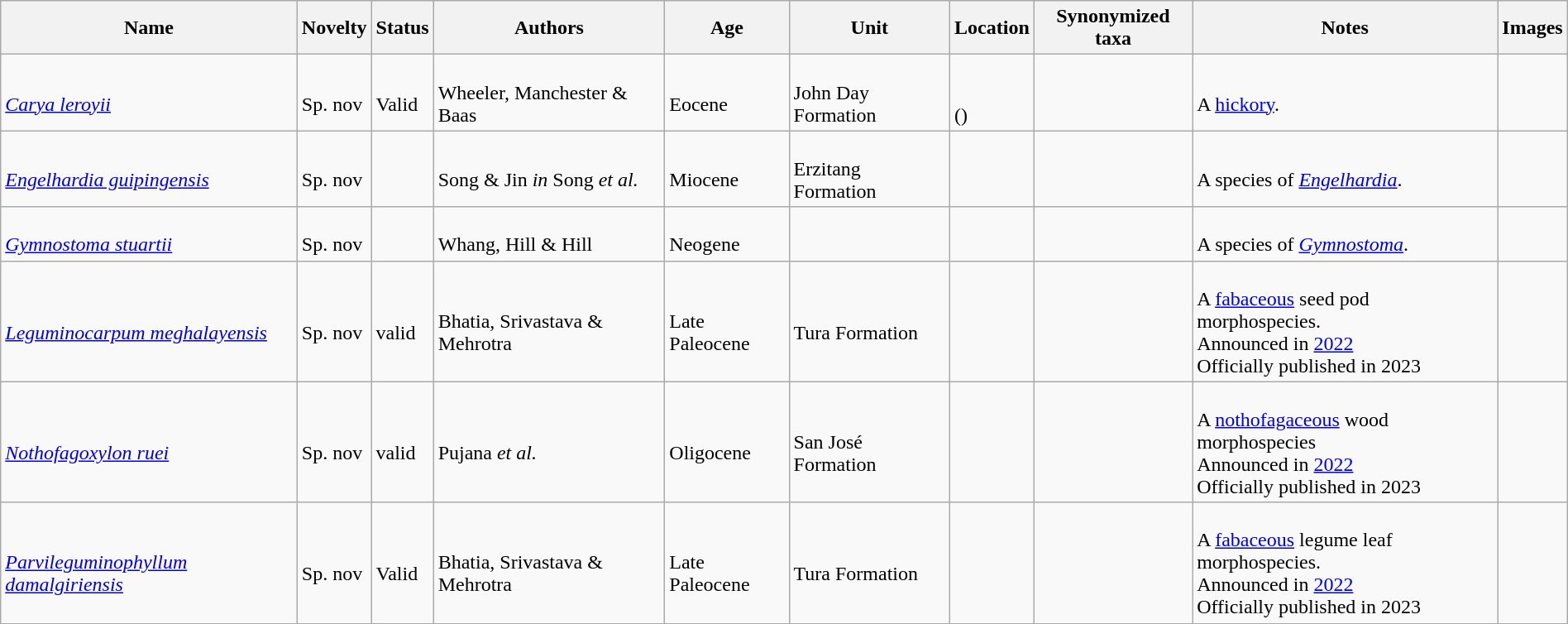<table class="wikitable sortable" align="center" width="100%">
<tr>
<th>Name</th>
<th>Novelty</th>
<th>Status</th>
<th>Authors</th>
<th>Age</th>
<th>Unit</th>
<th>Location</th>
<th>Synonymized taxa</th>
<th>Notes</th>
<th>Images</th>
</tr>
<tr>
<td><br><em><a href='#'>Carya leroyii</a></em></td>
<td><br>Sp. nov</td>
<td><br>Valid</td>
<td><br>Wheeler, Manchester & Baas</td>
<td><br>Eocene</td>
<td><br>John Day Formation</td>
<td><br><br>()</td>
<td></td>
<td><br>A <a href='#'>hickory</a>.</td>
<td></td>
</tr>
<tr>
<td><br><em><a href='#'>Engelhardia guipingensis</a></em></td>
<td><br>Sp. nov</td>
<td></td>
<td><br>Song & Jin <em>in</em> Song <em>et al.</em></td>
<td><br>Miocene</td>
<td><br>Erzitang Formation</td>
<td><br></td>
<td></td>
<td><br>A species of <em><a href='#'>Engelhardia</a></em>.</td>
<td></td>
</tr>
<tr>
<td><br><em><a href='#'>Gymnostoma stuartii</a></em></td>
<td><br>Sp. nov</td>
<td></td>
<td><br>Whang, Hill & Hill</td>
<td><br>Neogene</td>
<td></td>
<td><br></td>
<td></td>
<td><br>A species of <em><a href='#'>Gymnostoma</a></em>.</td>
<td></td>
</tr>
<tr>
<td><br><em><a href='#'>Leguminocarpum meghalayensis</a></em></td>
<td><br>Sp. nov</td>
<td><br>valid</td>
<td><br>Bhatia, Srivastava & Mehrotra</td>
<td><br>Late Paleocene</td>
<td><br>Tura Formation</td>
<td><br></td>
<td></td>
<td><br>A <a href='#'>fabaceous</a> seed pod morphospecies.<br> Announced in <a href='#'>2022</a><br>Officially published in 2023</td>
<td></td>
</tr>
<tr>
<td><br><em><a href='#'>Nothofagoxylon ruei</a></em></td>
<td><br>Sp. nov</td>
<td><br>valid</td>
<td><br>Pujana <em>et al.</em></td>
<td><br>Oligocene</td>
<td><br>San José Formation</td>
<td><br></td>
<td></td>
<td><br>A <a href='#'>nothofagaceous</a> wood morphospecies<br>Announced in <a href='#'>2022</a><br>Officially published in 2023</td>
<td></td>
</tr>
<tr>
<td><br><em><a href='#'>Parvileguminophyllum damalgiriensis</a></em></td>
<td><br>Sp. nov</td>
<td><br>Valid</td>
<td><br>Bhatia, Srivastava & Mehrotra</td>
<td><br>Late Paleocene</td>
<td><br>Tura Formation</td>
<td><br></td>
<td></td>
<td><br>A <a href='#'>fabaceous</a> legume leaf morphospecies.<br> Announced in <a href='#'>2022</a><br>Officially published in 2023</td>
<td></td>
</tr>
<tr>
</tr>
</table>
